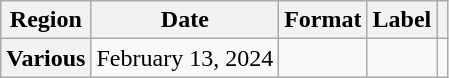<table class="wikitable plainrowheaders">
<tr>
<th scope="col">Region</th>
<th scope="col">Date</th>
<th scope="col">Format</th>
<th scope="col">Label</th>
<th scope="col"></th>
</tr>
<tr>
<th scope="row" rowspan="2">Various</th>
<td>February 13, 2024</td>
<td></td>
<td></td>
<td align="center"></td>
</tr>
</table>
